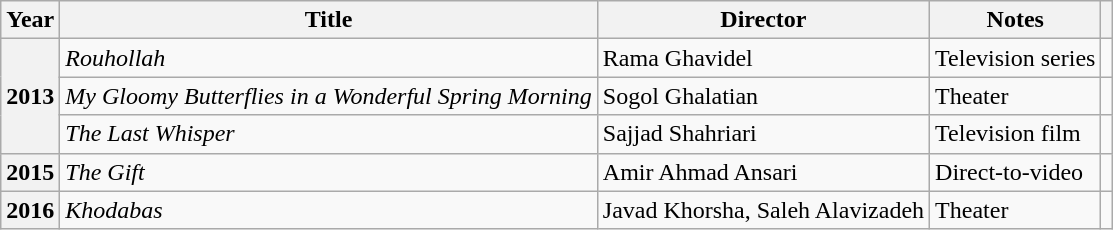<table class="wikitable sortable plainrowheaders">
<tr>
<th scope="col">Year</th>
<th scope="col">Title</th>
<th scope="col">Director</th>
<th scope="col">Notes</th>
<th scope="col" class="unsortable"></th>
</tr>
<tr>
<th scope=row rowspan="3">2013</th>
<td><em>Rouhollah</em></td>
<td>Rama Ghavidel</td>
<td>Television series</td>
<td></td>
</tr>
<tr>
<td><em>My Gloomy Butterflies in a Wonderful Spring Morning</em></td>
<td>Sogol Ghalatian</td>
<td>Theater</td>
<td></td>
</tr>
<tr>
<td><em>The Last Whisper</em></td>
<td>Sajjad Shahriari</td>
<td>Television film</td>
<td></td>
</tr>
<tr>
<th scope=row>2015</th>
<td><em>The Gift</em></td>
<td>Amir Ahmad Ansari</td>
<td>Direct-to-video</td>
<td></td>
</tr>
<tr>
<th scope=row>2016</th>
<td><em>Khodabas</em></td>
<td>Javad Khorsha, Saleh Alavizadeh</td>
<td>Theater</td>
<td></td>
</tr>
</table>
